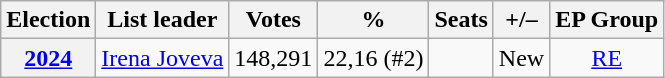<table class=wikitable style="text-align: center;">
<tr>
<th>Election</th>
<th>List leader</th>
<th>Votes</th>
<th>%</th>
<th>Seats</th>
<th>+/–</th>
<th>EP Group</th>
</tr>
<tr>
<th><a href='#'>2024</a></th>
<td><a href='#'>Irena Joveva</a></td>
<td>148,291</td>
<td>22,16 (#2)</td>
<td></td>
<td>New</td>
<td><a href='#'>RE</a></td>
</tr>
</table>
